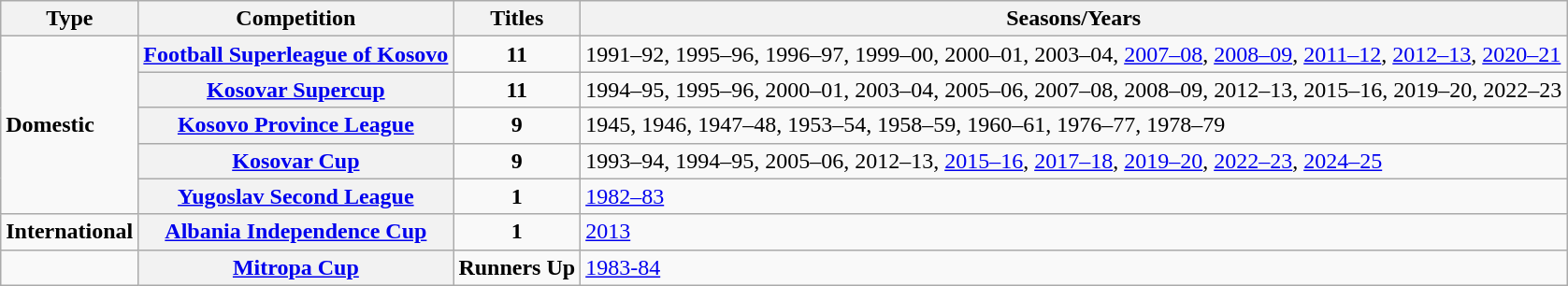<table class="wikitable plainrowheaders">
<tr>
<th scope=col>Type</th>
<th scope=col>Competition</th>
<th scope=col>Titles</th>
<th scope=col>Seasons/Years</th>
</tr>
<tr>
<td rowspan="5"><strong>Domestic</strong></td>
<th scope=col><a href='#'>Football Superleague of Kosovo</a></th>
<td align="center"><strong>11</strong></td>
<td>1991–92, 1995–96, 1996–97, 1999–00, 2000–01, 2003–04, <a href='#'>2007–08</a>, <a href='#'>2008–09</a>, <a href='#'>2011–12</a>, <a href='#'>2012–13</a>, <a href='#'>2020–21</a></td>
</tr>
<tr>
<th scope=col><a href='#'>Kosovar Supercup</a></th>
<td align="center"><strong>11</strong></td>
<td>1994–95, 1995–96, 2000–01, 2003–04, 2005–06, 2007–08, 2008–09, 2012–13, 2015–16, 2019–20, 2022–23</td>
</tr>
<tr>
<th scope=col><a href='#'>Kosovo Province League</a></th>
<td align="center"><strong>9</strong></td>
<td>1945, 1946, 1947–48, 1953–54, 1958–59, 1960–61, 1976–77, 1978–79</td>
</tr>
<tr>
<th scope=col><a href='#'>Kosovar Cup</a></th>
<td align="center"><strong>9</strong></td>
<td>1993–94, 1994–95, 2005–06, 2012–13, <a href='#'>2015–16</a>, <a href='#'>2017–18</a>, <a href='#'>2019–20</a>, <a href='#'>2022–23</a>, <a href='#'>2024–25</a></td>
</tr>
<tr>
<th scope=col><a href='#'>Yugoslav Second League</a></th>
<td align="center"><strong>1</strong></td>
<td><a href='#'>1982–83</a></td>
</tr>
<tr>
<td rowspan="1"><strong>International</strong></td>
<th scope=col><a href='#'>Albania Independence Cup</a></th>
<td align="center"><strong>1</strong></td>
<td><a href='#'>2013</a></td>
</tr>
<tr>
<td></td>
<th scope=col><a href='#'>Mitropa Cup</a></th>
<td align="center"><strong>Runners Up</strong></td>
<td><a href='#'>1983-84</a></td>
</tr>
</table>
